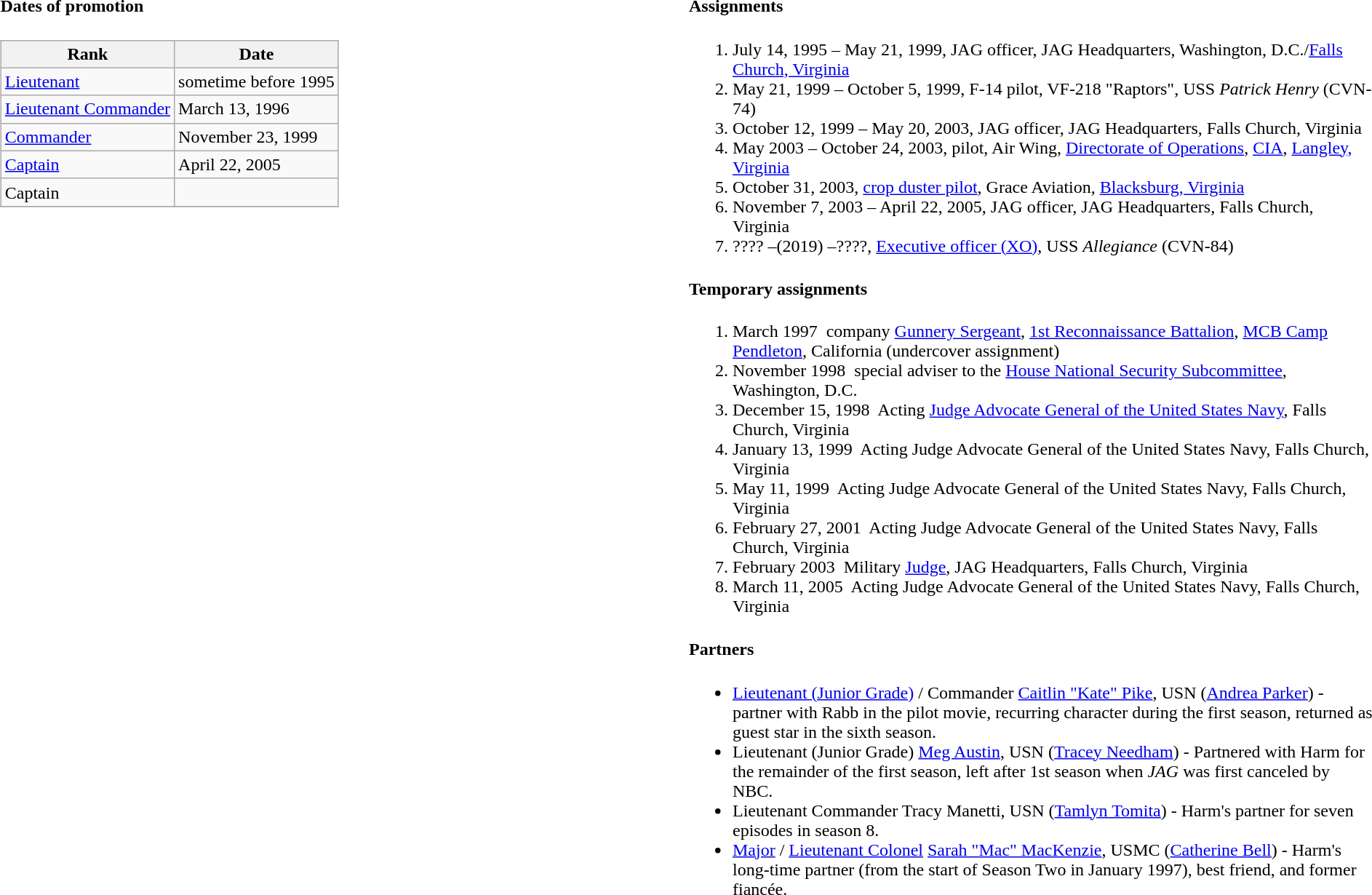<table style="width:100%;">
<tr>
<td style="vertical-align:top; width:25%;"><br><h4>Dates of promotion</h4><table class="wikitable">
<tr>
<th>Rank</th>
<th>Date</th>
</tr>
<tr>
<td> <a href='#'>Lieutenant</a></td>
<td>sometime before 1995</td>
</tr>
<tr>
<td> <a href='#'>Lieutenant Commander</a></td>
<td>March 13, 1996</td>
</tr>
<tr>
<td> <a href='#'>Commander</a></td>
<td>November 23, 1999</td>
</tr>
<tr>
<td> <a href='#'>Captain</a></td>
<td>April 22, 2005</td>
</tr>
<tr>
<td> Captain</td>
<td></td>
</tr>
<tr>
</tr>
</table>
</td>
<td style="vertical-align:top; width:25%;"><br><h4>Assignments</h4><ol><li>July 14, 1995 – May 21, 1999, JAG officer, JAG Headquarters, Washington, D.C./<a href='#'>Falls Church, Virginia</a></li><li>May 21, 1999 – October 5, 1999, F-14 pilot, VF-218 "Raptors", USS <em>Patrick Henry</em> (CVN-74)</li><li>October 12, 1999 – May 20, 2003, JAG officer, JAG Headquarters, Falls Church, Virginia</li><li>May 2003 – October 24, 2003, pilot, Air Wing, <a href='#'>Directorate of Operations</a>, <a href='#'>CIA</a>, <a href='#'>Langley, Virginia</a></li><li>October 31, 2003, <a href='#'>crop duster pilot</a>, Grace Aviation, <a href='#'>Blacksburg, Virginia</a></li><li>November 7, 2003 – April 22, 2005, JAG officer, JAG Headquarters, Falls Church, Virginia</li><li>???? –(2019) –????, <a href='#'>Executive officer (XO)</a>, USS <em>Allegiance</em> (CVN-84)</li></ol><h4>Temporary assignments</h4><ol><li>March 1997  company <a href='#'>Gunnery Sergeant</a>, <a href='#'>1st Reconnaissance Battalion</a>, <a href='#'>MCB Camp Pendleton</a>, California (undercover assignment)</li><li>November 1998  special adviser to the <a href='#'>House National Security Subcommittee</a>, Washington, D.C.</li><li>December 15, 1998  Acting <a href='#'>Judge Advocate General of the United States Navy</a>, Falls Church, Virginia</li><li>January 13, 1999  Acting Judge Advocate General of the United States Navy, Falls Church, Virginia</li><li>May 11, 1999  Acting Judge Advocate General of the United States Navy, Falls Church, Virginia</li><li>February 27, 2001  Acting Judge Advocate General of the United States Navy, Falls Church, Virginia</li><li>February 2003  Military <a href='#'>Judge</a>, JAG Headquarters, Falls Church, Virginia</li><li>March 11, 2005  Acting Judge Advocate General of the United States Navy, Falls Church, Virginia</li></ol><h4>Partners</h4><ul><li><a href='#'>Lieutenant (Junior Grade)</a> / Commander <a href='#'>Caitlin "Kate" Pike</a>, USN (<a href='#'>Andrea Parker</a>) - partner with Rabb in the pilot movie, recurring character during the first season, returned as guest star in the sixth season.</li><li>Lieutenant (Junior Grade) <a href='#'>Meg Austin</a>, USN (<a href='#'>Tracey Needham</a>) - Partnered with Harm for the remainder of the first season, left after 1st season when <em>JAG</em> was first canceled by NBC.</li><li>Lieutenant Commander Tracy Manetti, USN (<a href='#'>Tamlyn Tomita</a>) - Harm's partner for seven episodes in season 8.</li><li><a href='#'>Major</a> / <a href='#'>Lieutenant Colonel</a> <a href='#'>Sarah "Mac" MacKenzie</a>, USMC (<a href='#'>Catherine Bell</a>) - Harm's long-time partner (from the start of Season Two in January 1997), best friend, and former fiancée.</li></ul></td>
</tr>
</table>
